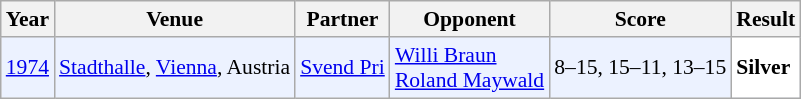<table class="sortable wikitable" style="font-size: 90%;">
<tr>
<th>Year</th>
<th>Venue</th>
<th>Partner</th>
<th>Opponent</th>
<th>Score</th>
<th>Result</th>
</tr>
<tr style="background:#ECF2FF">
<td align="center"><a href='#'>1974</a></td>
<td align="left"><a href='#'>Stadthalle</a>, <a href='#'>Vienna</a>, Austria</td>
<td align="left"> <a href='#'>Svend Pri</a></td>
<td align="left"> <a href='#'>Willi Braun</a><br> <a href='#'>Roland Maywald</a></td>
<td align="left">8–15, 15–11, 13–15</td>
<td style="text-align:left; background:white"> <strong>Silver</strong></td>
</tr>
</table>
